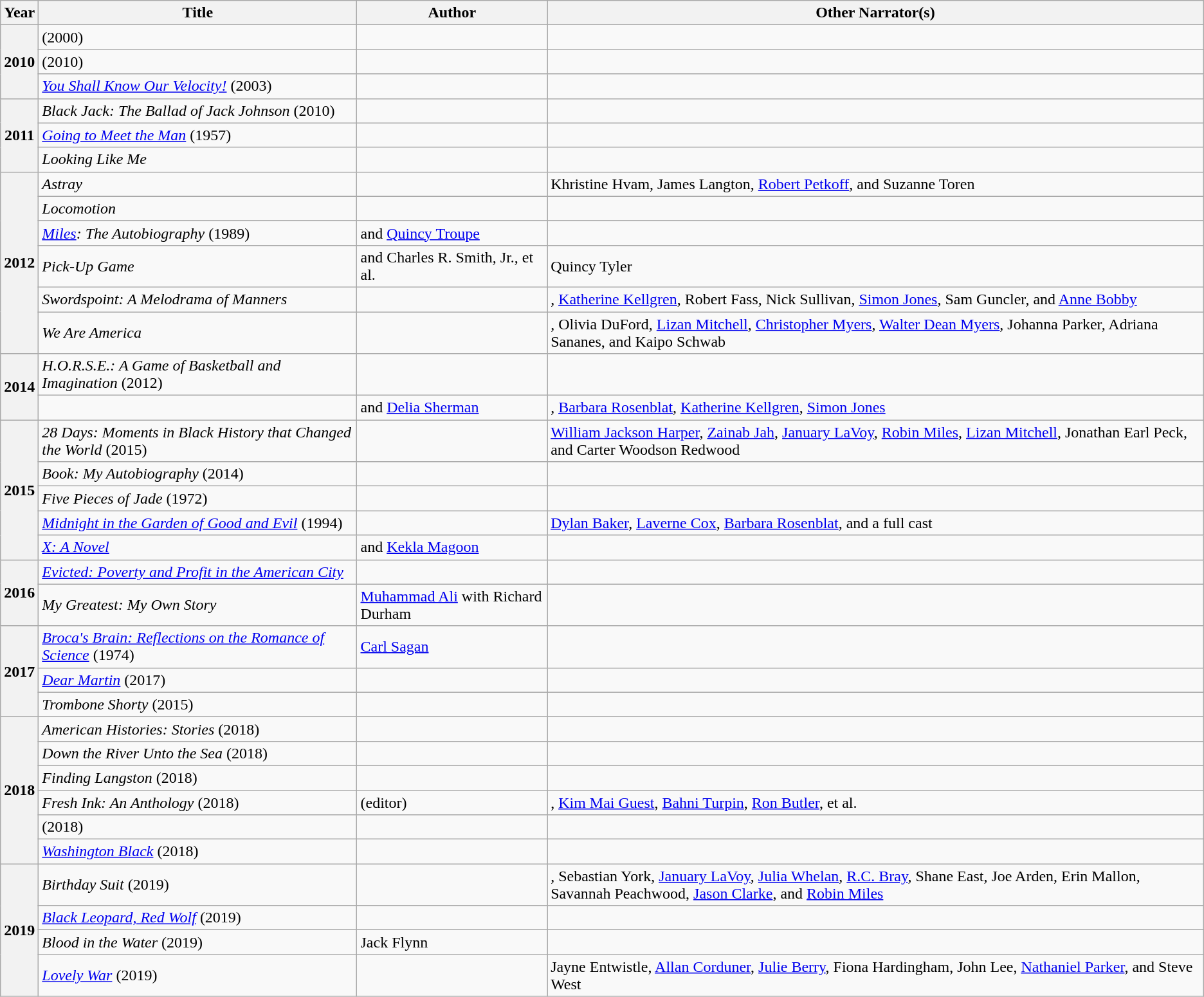<table class="wikitable sortable mw-collapsible” style="width:100%”>
<tr>
<th>Year</th>
<th>Title</th>
<th>Author</th>
<th>Other Narrator(s)</th>
</tr>
<tr>
<th rowspan="3">2010</th>
<td><em></em>  (2000)</td>
<td></td>
<td></td>
</tr>
<tr>
<td><em></em> (2010)</td>
<td></td>
<td></td>
</tr>
<tr>
<td><em><a href='#'>You Shall Know Our Velocity!</a></em> (2003)</td>
<td></td>
<td></td>
</tr>
<tr>
<th rowspan="3">2011</th>
<td><em>Black Jack: The Ballad of Jack Johnson</em> (2010)</td>
<td></td>
<td></td>
</tr>
<tr>
<td><em><a href='#'>Going to Meet the Man</a></em> (1957)</td>
<td></td>
<td></td>
</tr>
<tr>
<td><em>Looking Like Me</em></td>
<td></td>
<td></td>
</tr>
<tr>
<th rowspan="6">2012</th>
<td><em>Astray</em></td>
<td></td>
<td>Khristine Hvam, James Langton, <a href='#'>Robert Petkoff</a>, and Suzanne Toren</td>
</tr>
<tr>
<td><em>Locomotion</em></td>
<td></td>
<td></td>
</tr>
<tr>
<td><em><a href='#'>Miles</a>: The Autobiography</em> (1989)</td>
<td> and <a href='#'>Quincy Troupe</a></td>
<td></td>
</tr>
<tr>
<td><em>Pick-Up Game</em></td>
<td> and Charles R. Smith, Jr., et al.</td>
<td>Quincy Tyler</td>
</tr>
<tr>
<td><em>Swordspoint: A Melodrama of Manners</em></td>
<td></td>
<td> , <a href='#'>Katherine Kellgren</a>, Robert Fass, Nick Sullivan, <a href='#'>Simon Jones</a>, Sam Guncler, and <a href='#'>Anne Bobby</a></td>
</tr>
<tr>
<td><em>We Are America</em></td>
<td></td>
<td>, Olivia DuFord, <a href='#'>Lizan Mitchell</a>, <a href='#'>Christopher Myers</a>, <a href='#'>Walter Dean Myers</a>, Johanna Parker, Adriana Sananes, and Kaipo Schwab</td>
</tr>
<tr>
<th rowspan="2">2014</th>
<td><em>H.O.R.S.E.: A Game of Basketball and Imagination</em> (2012)</td>
<td></td>
<td></td>
</tr>
<tr>
<td><em></em></td>
<td>and <a href='#'>Delia Sherman</a></td>
<td> , <a href='#'>Barbara Rosenblat</a>, <a href='#'>Katherine Kellgren</a>, <a href='#'>Simon Jones</a></td>
</tr>
<tr>
<th rowspan="5">2015</th>
<td><em>28 Days: Moments in Black History that Changed the World</em> (2015)</td>
<td></td>
<td><a href='#'>William Jackson Harper</a>, <a href='#'>Zainab Jah</a>, <a href='#'>January LaVoy</a>, <a href='#'>Robin Miles</a>, <a href='#'>Lizan Mitchell</a>, Jonathan Earl Peck, and Carter Woodson Redwood</td>
</tr>
<tr>
<td><em>Book: My Autobiography</em> (2014)</td>
<td></td>
<td></td>
</tr>
<tr>
<td><em>Five Pieces of Jade</em> (1972)</td>
<td></td>
<td></td>
</tr>
<tr>
<td><em><a href='#'>Midnight in the Garden of Good and Evil</a></em> (1994)</td>
<td></td>
<td><a href='#'>Dylan Baker</a>, <a href='#'>Laverne Cox</a>, <a href='#'>Barbara Rosenblat</a>, and a full cast</td>
</tr>
<tr>
<td><em><a href='#'>X: A Novel</a></em></td>
<td> and <a href='#'>Kekla Magoon</a></td>
<td></td>
</tr>
<tr>
<th rowspan="2">2016</th>
<td><em><a href='#'>Evicted: Poverty and Profit in the American City</a></em></td>
<td></td>
<td></td>
</tr>
<tr>
<td><em>My Greatest: My Own Story</em></td>
<td><a href='#'>Muhammad Ali</a> with Richard Durham</td>
<td></td>
</tr>
<tr>
<th rowspan="3">2017</th>
<td><em><a href='#'>Broca's Brain: Reflections on the Romance of Science</a></em> (1974)</td>
<td><a href='#'>Carl Sagan</a></td>
<td></td>
</tr>
<tr>
<td><em><a href='#'>Dear Martin</a></em> (2017)</td>
<td></td>
<td></td>
</tr>
<tr>
<td><em>Trombone Shorty</em> (2015)</td>
<td></td>
<td></td>
</tr>
<tr>
<th rowspan="6">2018</th>
<td><em>American Histories: Stories</em> (2018)</td>
<td></td>
<td></td>
</tr>
<tr>
<td><em>Down the River Unto the Sea</em> (2018)</td>
<td></td>
<td></td>
</tr>
<tr>
<td><em>Finding Langston</em> (2018)</td>
<td></td>
<td></td>
</tr>
<tr>
<td><em>Fresh Ink: An Anthology</em> (2018)</td>
<td> (editor)</td>
<td>, <a href='#'>Kim Mai Guest</a>, <a href='#'>Bahni Turpin</a>, <a href='#'>Ron Butler</a>, et al.</td>
</tr>
<tr>
<td><em></em> (2018)</td>
<td></td>
<td></td>
</tr>
<tr>
<td><em><a href='#'>Washington Black</a></em> (2018)</td>
<td></td>
<td></td>
</tr>
<tr>
<th rowspan="4">2019</th>
<td><em>Birthday Suit</em> (2019)</td>
<td></td>
<td>, Sebastian York, <a href='#'>January LaVoy</a>, <a href='#'>Julia Whelan</a>, <a href='#'>R.C. Bray</a>, Shane East, Joe Arden, Erin Mallon, Savannah Peachwood, <a href='#'>Jason Clarke</a>, and <a href='#'>Robin Miles</a></td>
</tr>
<tr>
<td><em><a href='#'>Black Leopard, Red Wolf</a></em> (2019)</td>
<td></td>
<td></td>
</tr>
<tr>
<td><em>Blood in the Water</em> (2019)</td>
<td>Jack Flynn</td>
<td></td>
</tr>
<tr>
<td><em><a href='#'>Lovely War</a></em> (2019)</td>
<td></td>
<td>Jayne Entwistle, <a href='#'>Allan Corduner</a>, <a href='#'>Julie Berry</a>, Fiona Hardingham, John Lee, <a href='#'>Nathaniel Parker</a>, and Steve West</td>
</tr>
</table>
